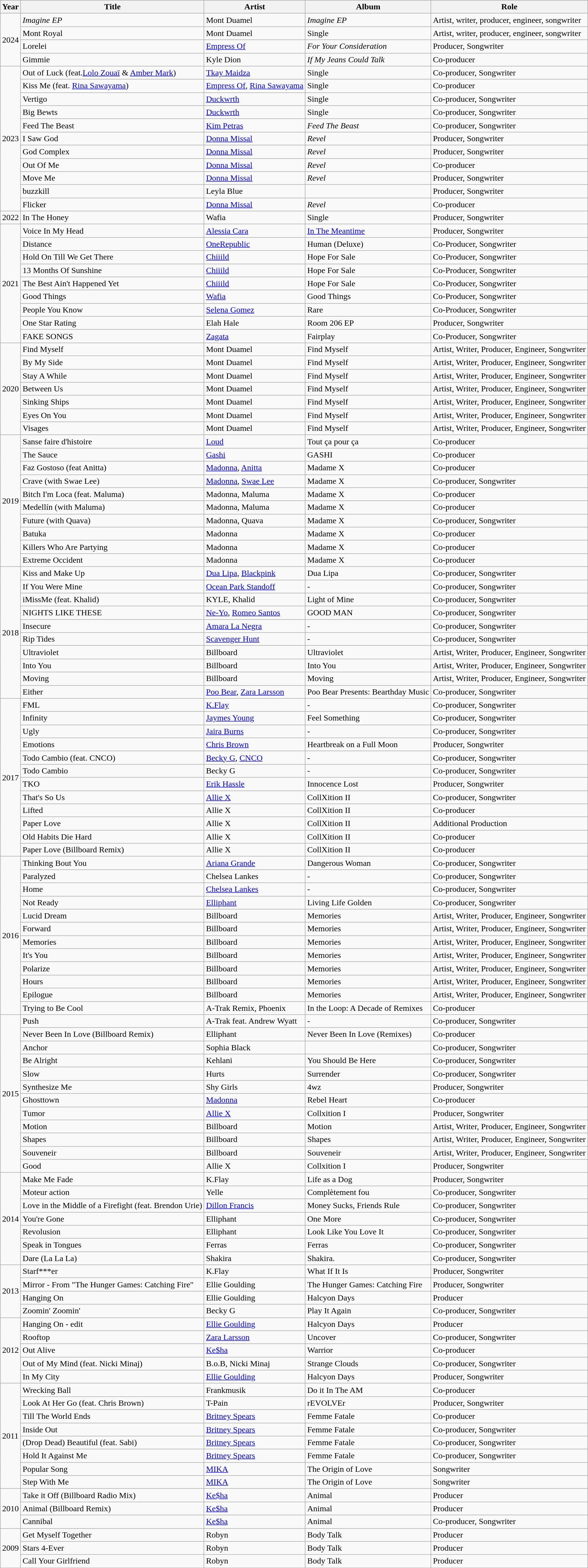<table class="wikitable">
<tr>
<th><strong>Year</strong></th>
<th><strong>Title</strong></th>
<th><strong>Artist</strong></th>
<th><strong>Album</strong></th>
<th><strong>Role</strong></th>
</tr>
<tr>
<td rowspan="4">2024</td>
<td><em>Imagine EP</em></td>
<td>Mont Duamel</td>
<td><em>Imagine EP</em></td>
<td>Artist, writer, producer, engineer, songwriter</td>
</tr>
<tr>
<td>Mont Royal</td>
<td>Mont Duamel</td>
<td>Single</td>
<td>Artist, writer, producer, engineer, songwriter</td>
</tr>
<tr>
<td>Lorelei</td>
<td><a href='#'>Empress Of</a></td>
<td><em>For Your Consideration</em></td>
<td>Producer, Songwriter</td>
</tr>
<tr>
<td>Gimmie</td>
<td>Kyle Dion</td>
<td><em>If My Jeans Could Talk</em></td>
<td>Co-producer</td>
</tr>
<tr>
<td rowspan="11">2023</td>
<td>Out of Luck (feat.<a href='#'>Lolo Zouaï</a> & <a href='#'>Amber Mark</a>)</td>
<td><a href='#'>Tkay Maidza</a></td>
<td>Single</td>
<td>Co-producer, Songwriter</td>
</tr>
<tr>
<td>Kiss Me (feat. <a href='#'>Rina Sawayama</a>)</td>
<td><a href='#'>Empress Of</a>, <a href='#'>Rina Sawayama</a></td>
<td>Single</td>
<td>Co-producer</td>
</tr>
<tr>
<td>Vertigo</td>
<td><a href='#'>Duckwrth</a></td>
<td>Single</td>
<td>Co-producer, Songwriter</td>
</tr>
<tr>
<td>Big Bewts</td>
<td><a href='#'>Duckwrth</a></td>
<td>Single</td>
<td>Co-producer, Songwriter</td>
</tr>
<tr>
<td>Feed The Beast</td>
<td><a href='#'>Kim Petras</a></td>
<td><em>Feed The Beast</em></td>
<td>Co-producer, Songwriter</td>
</tr>
<tr>
<td>I Saw God</td>
<td><a href='#'>Donna Missal</a></td>
<td><em>Revel</em></td>
<td>Producer, Songwriter</td>
</tr>
<tr>
<td>God Complex</td>
<td><a href='#'>Donna Missal</a></td>
<td><em>Revel</em></td>
<td>Producer, Songwriter</td>
</tr>
<tr>
<td>Out Of Me</td>
<td><a href='#'>Donna Missal</a></td>
<td><em>Revel</em></td>
<td>Co-producer</td>
</tr>
<tr>
<td>Move Me</td>
<td><a href='#'>Donna Missal</a></td>
<td><em>Revel</em></td>
<td>Producer, Songwriter</td>
</tr>
<tr>
<td>buzzkill</td>
<td>Leyla Blue</td>
<td></td>
<td>Producer, Songwriter</td>
</tr>
<tr>
<td>Flicker</td>
<td><a href='#'>Donna Missal</a></td>
<td><em>Revel</em></td>
<td>Co-producer</td>
</tr>
<tr>
<td>2022</td>
<td>In The Honey</td>
<td>Wafia</td>
<td>Single</td>
<td>Producer, Songwriter</td>
</tr>
<tr>
<td rowspan="9">2021</td>
<td>Voice In My Head</td>
<td><a href='#'>Alessia Cara</a></td>
<td><a href='#'>In The Meantime</a></td>
<td>Producer, Songwriter</td>
</tr>
<tr>
<td>Distance</td>
<td><a href='#'>OneRepublic</a></td>
<td>Human (Deluxe)</td>
<td>Co-Producer, Songwriter</td>
</tr>
<tr>
<td>Hold On Till We Get There</td>
<td><a href='#'>Chiiild</a></td>
<td>Hope For Sale</td>
<td>Co-Producer, Songwriter</td>
</tr>
<tr>
<td>13 Months Of Sunshine</td>
<td><a href='#'>Chiiild</a></td>
<td>Hope For Sale</td>
<td>Co-Producer, Songwriter</td>
</tr>
<tr>
<td>The Best Ain't Happened Yet</td>
<td><a href='#'>Chiiild</a></td>
<td>Hope For Sale</td>
<td>Co-Producer, Songwriter</td>
</tr>
<tr>
<td>Good Things</td>
<td><a href='#'>Wafia</a></td>
<td>Good Things</td>
<td>Co-Producer, Songwriter</td>
</tr>
<tr>
<td>People You Know</td>
<td><a href='#'>Selena Gomez</a></td>
<td>Rare</td>
<td>Co-Producer, Songwriter</td>
</tr>
<tr>
<td>One Star Rating</td>
<td>Elah Hale</td>
<td>Room 206 EP</td>
<td>Producer, Songwriter</td>
</tr>
<tr>
<td>FAKE SONGS</td>
<td><a href='#'>Zagata</a></td>
<td>Fairplay</td>
<td>Co-Producer, Songwriter</td>
</tr>
<tr>
<td colspan="1" rowspan="7">2020</td>
<td>Find Myself</td>
<td>Mont Duamel</td>
<td>Find Myself</td>
<td>Artist, Writer, Producer, Engineer, Songwriter</td>
</tr>
<tr>
<td>By My Side</td>
<td>Mont Duamel</td>
<td>Find Myself</td>
<td>Artist, Writer, Producer, Engineer, Songwriter</td>
</tr>
<tr>
<td>Stay A While</td>
<td>Mont Duamel</td>
<td>Find Myself</td>
<td>Artist, Writer, Producer, Engineer, Songwriter</td>
</tr>
<tr>
<td>Between Us</td>
<td>Mont Duamel</td>
<td>Find Myself</td>
<td>Artist, Writer, Producer, Engineer, Songwriter</td>
</tr>
<tr>
<td>Sinking Ships</td>
<td>Mont Duamel</td>
<td>Find Myself</td>
<td>Artist, Writer, Producer, Engineer, Songwriter</td>
</tr>
<tr>
<td>Eyes On You</td>
<td>Mont Duamel</td>
<td>Find Myself</td>
<td>Artist, Writer, Producer, Engineer, Songwriter</td>
</tr>
<tr>
<td>Visages</td>
<td>Mont Duamel</td>
<td>Find Myself</td>
<td>Artist, Writer, Producer, Engineer, Songwriter</td>
</tr>
<tr>
<td colspan="1" rowspan="10">2019</td>
<td>Sanse faire d'histoire</td>
<td><a href='#'>Loud</a></td>
<td>Tout ça pour ça</td>
<td>Co-producer</td>
</tr>
<tr>
<td>The Sauce</td>
<td><a href='#'>Gashi</a></td>
<td>GASHI</td>
<td>Co-producer</td>
</tr>
<tr>
<td>Faz Gostoso (feat Anitta)</td>
<td><a href='#'>Madonna</a>, <a href='#'>Anitta</a></td>
<td>Madame X</td>
<td>Co-producer</td>
</tr>
<tr>
<td>Crave (with Swae Lee)</td>
<td><a href='#'>Madonna</a>, <a href='#'>Swae Lee</a></td>
<td>Madame X</td>
<td>Co-producer, Songwriter</td>
</tr>
<tr>
<td>Bitch I'm Loca (feat. Maluma)</td>
<td>Madonna, Maluma</td>
<td>Madame X</td>
<td>Co-producer</td>
</tr>
<tr>
<td>Medellín (with Maluma)</td>
<td>Madonna, Maluma</td>
<td>Madame X</td>
<td>Co-producer</td>
</tr>
<tr>
<td>Future (with Quava)</td>
<td>Madonna, Quava</td>
<td>Madame X</td>
<td>Co-producer, Songwriter</td>
</tr>
<tr>
<td>Batuka</td>
<td>Madonna</td>
<td>Madame X</td>
<td>Co-producer</td>
</tr>
<tr>
<td>Killers Who Are Partying</td>
<td>Madonna</td>
<td>Madame X</td>
<td>Co-producer</td>
</tr>
<tr>
<td>Extreme Occident</td>
<td>Madonna</td>
<td>Madame X</td>
<td>Co-producer</td>
</tr>
<tr>
<td colspan="1" rowspan="10">2018</td>
<td>Kiss and Make Up</td>
<td><a href='#'>Dua Lipa</a>, <a href='#'>Blackpink</a></td>
<td>Dua Lipa</td>
<td>Co-producer, Songwriter</td>
</tr>
<tr>
<td>If You Were Mine</td>
<td><a href='#'>Ocean Park Standoff</a></td>
<td>-</td>
<td>Co-producer, Songwriter</td>
</tr>
<tr>
<td>iMissMe (feat. Khalid)</td>
<td>KYLE, Khalid</td>
<td>Light of Mine</td>
<td>Co-producer, Songwriter</td>
</tr>
<tr>
<td>NIGHTS LIKE THESE</td>
<td><a href='#'>Ne-Yo</a>, <a href='#'>Romeo Santos</a></td>
<td>GOOD MAN</td>
<td>Co-producer, Songwriter</td>
</tr>
<tr>
<td>Insecure</td>
<td><a href='#'>Amara La Negra</a></td>
<td>-</td>
<td>Co-producer, Songwriter</td>
</tr>
<tr>
<td>Rip Tides</td>
<td><a href='#'>Scavenger Hunt</a></td>
<td>-</td>
<td>Co-producer, Songwriter</td>
</tr>
<tr>
<td>Ultraviolet</td>
<td>Billboard</td>
<td>Ultraviolet</td>
<td>Artist, Writer, Producer, Engineer, Songwriter</td>
</tr>
<tr>
<td>Into You</td>
<td>Billboard</td>
<td>Into You</td>
<td>Artist, Writer, Producer, Engineer, Songwriter</td>
</tr>
<tr>
<td>Moving</td>
<td>Billboard</td>
<td>Moving</td>
<td>Artist, Writer, Producer, Engineer, Songwriter</td>
</tr>
<tr>
<td>Either</td>
<td><a href='#'>Poo Bear</a>, <a href='#'>Zara Larsson</a></td>
<td>Poo Bear Presents: Bearthday Music</td>
<td>Co-producer, Songwriter</td>
</tr>
<tr>
<td colspan="1" rowspan="12">2017</td>
<td>FML</td>
<td><a href='#'>K.Flay</a></td>
<td>-</td>
<td>Co-producer, Songwriter</td>
</tr>
<tr>
<td>Infinity</td>
<td><a href='#'>Jaymes Young</a></td>
<td>Feel Something</td>
<td>Co-producer, Songwriter</td>
</tr>
<tr>
<td>Ugly</td>
<td><a href='#'>Jaira Burns</a></td>
<td>-</td>
<td>Co-producer, Songwriter</td>
</tr>
<tr>
<td>Emotions</td>
<td><a href='#'>Chris Brown</a></td>
<td>Heartbreak on a Full Moon</td>
<td>Producer, Songwriter</td>
</tr>
<tr>
<td>Todo Cambio (feat. CNCO)</td>
<td><a href='#'>Becky G</a>, <a href='#'>CNCO</a></td>
<td>-</td>
<td>Co-producer, Songwriter</td>
</tr>
<tr>
<td>Todo Cambio</td>
<td>Becky G</td>
<td>-</td>
<td>Co-producer, Songwriter</td>
</tr>
<tr>
<td>TKO</td>
<td><a href='#'>Erik Hassle</a></td>
<td>Innocence Lost</td>
<td>Producer, Songwriter</td>
</tr>
<tr>
<td>That's So Us</td>
<td><a href='#'>Allie X</a></td>
<td>CollXition II</td>
<td>Co-producer, Songwriter</td>
</tr>
<tr>
<td>Lifted</td>
<td>Allie X</td>
<td>CollXition II</td>
<td>Co-producer</td>
</tr>
<tr>
<td>Paper Love</td>
<td>Allie X</td>
<td>CollXition II</td>
<td>Additional Production</td>
</tr>
<tr>
<td>Old Habits Die Hard</td>
<td>Allie X</td>
<td>CollXition II</td>
<td>Co-producer</td>
</tr>
<tr>
<td>Paper Love (Billboard Remix)</td>
<td>Allie X</td>
<td>CollXition II</td>
<td>Co-producer</td>
</tr>
<tr>
<td colspan="1" rowspan="12">2016</td>
<td>Thinking Bout You</td>
<td><a href='#'>Ariana Grande</a></td>
<td>Dangerous Woman</td>
<td>Co-producer, Songwriter</td>
</tr>
<tr>
<td>Paralyzed</td>
<td>Chelsea Lankes</td>
<td>-</td>
<td>Co-producer, Songwriter</td>
</tr>
<tr>
<td>Home</td>
<td><a href='#'>Chelsea Lankes</a></td>
<td>-</td>
<td>Co-producer, Songwriter</td>
</tr>
<tr>
<td>Not Ready</td>
<td><a href='#'>Elliphant</a></td>
<td>Living Life Golden</td>
<td>Co-producer, Songwriter</td>
</tr>
<tr>
<td>Lucid Dream</td>
<td>Billboard</td>
<td>Memories</td>
<td>Artist, Writer, Producer, Engineer, Songwriter</td>
</tr>
<tr>
<td>Forward</td>
<td>Billboard</td>
<td>Memories</td>
<td>Artist, Writer, Producer, Engineer, Songwriter</td>
</tr>
<tr>
<td>Memories</td>
<td>Billboard</td>
<td>Memories</td>
<td>Artist, Writer, Producer, Engineer, Songwriter</td>
</tr>
<tr>
<td>It's You</td>
<td>Billboard</td>
<td>Memories</td>
<td>Artist, Writer, Producer, Engineer, Songwriter</td>
</tr>
<tr>
<td>Polarize</td>
<td>Billboard</td>
<td>Memories</td>
<td>Artist, Writer, Producer, Engineer, Songwriter</td>
</tr>
<tr>
<td>Hours</td>
<td>Billboard</td>
<td>Memories</td>
<td>Artist, Writer, Producer, Engineer, Songwriter</td>
</tr>
<tr>
<td>Epilogue</td>
<td>Billboard</td>
<td>Memories</td>
<td>Artist, Writer, Producer, Engineer, Songwriter</td>
</tr>
<tr>
<td>Trying to Be Cool</td>
<td>A-Trak Remix, Phoenix</td>
<td>In the Loop: A Decade of Remixes</td>
<td>Co-producer</td>
</tr>
<tr>
<td colspan="1" rowspan="12">2015</td>
<td>Push</td>
<td>A-Trak feat. Andrew Wyatt</td>
<td>-</td>
<td>Co-producer, Songwriter</td>
</tr>
<tr>
<td>Never Been In Love (Billboard Remix)</td>
<td>Elliphant</td>
<td>Never Been In Love (Remixes)</td>
<td>Co-producer</td>
</tr>
<tr>
<td>Anchor</td>
<td>Sophia Black</td>
<td></td>
<td>Co-producer, Songwriter</td>
</tr>
<tr>
<td>Be Alright</td>
<td>Kehlani</td>
<td>You Should Be Here</td>
<td>Co-producer, Songwriter</td>
</tr>
<tr>
<td>Slow</td>
<td>Hurts</td>
<td>Surrender</td>
<td>Co-producer, Songwriter</td>
</tr>
<tr>
<td>Synthesize Me</td>
<td>Shy Girls</td>
<td>4wz</td>
<td>Producer, Songwriter</td>
</tr>
<tr>
<td>Ghosttown</td>
<td><a href='#'>Madonna</a></td>
<td>Rebel Heart</td>
<td>Co-producer</td>
</tr>
<tr>
<td>Tumor</td>
<td><a href='#'>Allie X</a></td>
<td>Collxition I</td>
<td>Producer, Songwriter</td>
</tr>
<tr>
<td>Motion</td>
<td>Billboard</td>
<td>Motion</td>
<td>Artist, Writer, Producer, Engineer, Songwriter</td>
</tr>
<tr>
<td>Shapes</td>
<td>Billboard</td>
<td>Shapes</td>
<td>Artist, Writer, Producer, Engineer, Songwriter</td>
</tr>
<tr>
<td>Souveneir</td>
<td>Billboard</td>
<td>Souveneir</td>
<td>Artist, Writer, Producer, Engineer, Songwriter</td>
</tr>
<tr>
<td>Good</td>
<td>Allie X</td>
<td>Collxition I</td>
<td>Producer, Songwriter</td>
</tr>
<tr>
<td colspan="1" rowspan="7">2014</td>
<td>Make Me Fade</td>
<td>K.Flay</td>
<td>Life as a Dog</td>
<td>Producer, Songwriter</td>
</tr>
<tr>
<td>Moteur action</td>
<td>Yelle</td>
<td>Complètement fou</td>
<td>Co-producer, Songwriter</td>
</tr>
<tr>
<td>Love in the Middle of a Firefight (feat. Brendon Urie)</td>
<td><a href='#'>Dillon Francis</a></td>
<td>Money Sucks, Friends Rule</td>
<td>Co-producer, Songwriter</td>
</tr>
<tr>
<td>You're Gone</td>
<td>Elliphant</td>
<td>One More</td>
<td>Co-producer, Songwriter</td>
</tr>
<tr>
<td>Revolusion</td>
<td>Elliphant</td>
<td>Look Like You Love It</td>
<td>Co-producer, Songwriter</td>
</tr>
<tr>
<td>Speak in Tongues</td>
<td>Ferras</td>
<td>Ferras</td>
<td>Co-producer, Songwriter</td>
</tr>
<tr>
<td>Dare (La La La)</td>
<td>Shakira</td>
<td>Shakira.</td>
<td>Co-producer, Songwriter</td>
</tr>
<tr>
<td colspan="1" rowspan="4">2013</td>
<td>Starf***er</td>
<td>K.Flay</td>
<td>What If It Is</td>
<td>Producer, Songwriter</td>
</tr>
<tr>
<td>Mirror - From "The Hunger Games: Catching Fire"</td>
<td>Ellie Goulding</td>
<td>The Hunger Games: Catching Fire</td>
<td>Producer, Songwriter</td>
</tr>
<tr>
<td>Hanging On</td>
<td>Ellie Goulding</td>
<td>Halcyon Days</td>
<td>Producer</td>
</tr>
<tr>
<td>Zoomin' Zoomin'</td>
<td>Becky G</td>
<td>Play It Again</td>
<td>Co-producer, Songwriter</td>
</tr>
<tr>
<td colspan="1" rowspan="5">2012</td>
<td>Hanging On - edit</td>
<td><a href='#'>Ellie Goulding</a></td>
<td>Halcyon Days</td>
<td>Producer</td>
</tr>
<tr>
<td>Rooftop</td>
<td><a href='#'>Zara Larsson</a></td>
<td>Uncover</td>
<td>Co-producer, Songwriter</td>
</tr>
<tr>
<td>Out Alive</td>
<td><a href='#'>Ke$ha</a></td>
<td>Warrior</td>
<td>Co-producer</td>
</tr>
<tr>
<td>Out of My Mind (feat. Nicki Minaj)</td>
<td>B.o.B, Nicki Minaj</td>
<td>Strange Clouds</td>
<td>Co-producer, Songwriter</td>
</tr>
<tr>
<td>In My City</td>
<td><a href='#'>Ellie Goulding</a></td>
<td>Halcyon Days</td>
<td>Producer, Songwriter</td>
</tr>
<tr>
<td colspan="1" rowspan="8">2011</td>
<td>Wrecking Ball</td>
<td>Frankmusik</td>
<td>Do it In The AM</td>
<td>Co-producer</td>
</tr>
<tr>
<td>Look At Her Go (feat. Chris Brown)</td>
<td>T-Pain</td>
<td>rEVOLVEr</td>
<td>Producer, Songwriter</td>
</tr>
<tr>
<td>Till The World Ends</td>
<td><a href='#'>Britney Spears</a></td>
<td>Femme Fatale</td>
<td>Co-producer</td>
</tr>
<tr>
<td>Inside Out</td>
<td><a href='#'>Britney Spears</a></td>
<td>Femme Fatale</td>
<td>Co-producer, Songwriter</td>
</tr>
<tr>
<td>(Drop Dead) Beautiful (feat. Sabi)</td>
<td><a href='#'>Britney Spears</a></td>
<td>Femme Fatale</td>
<td>Co-producer, Songwriter</td>
</tr>
<tr>
<td>Hold It Against Me</td>
<td><a href='#'>Britney Spears</a></td>
<td>Femme Fatale</td>
<td>Co-producer, Songwriter</td>
</tr>
<tr>
<td>Popular Song</td>
<td><a href='#'>MIKA</a></td>
<td>The Origin of Love</td>
<td>Songwriter</td>
</tr>
<tr>
<td>Step With Me</td>
<td><a href='#'>MIKA</a></td>
<td>The Origin of Love</td>
<td>Songwriter</td>
</tr>
<tr>
<td colspan="1" rowspan="3">2010</td>
<td>Take it Off (Billboard Radio Mix)</td>
<td><a href='#'>Ke$ha</a></td>
<td>Animal</td>
<td>Producer</td>
</tr>
<tr>
<td>Animal (Billboard Remix)</td>
<td><a href='#'>Ke$ha</a></td>
<td>Animal</td>
<td>Producer</td>
</tr>
<tr>
<td>Cannibal</td>
<td><a href='#'>Ke$ha</a></td>
<td>Animal</td>
<td>Co-producer, Songwriter</td>
</tr>
<tr>
<td colspan="1" rowspan="3">2009</td>
<td>Get Myself Together</td>
<td>Robyn</td>
<td>Body Talk</td>
<td>Producer</td>
</tr>
<tr>
<td>Stars 4-Ever</td>
<td>Robyn</td>
<td>Body Talk</td>
<td>Producer</td>
</tr>
<tr>
<td>Call Your Girlfriend</td>
<td>Robyn</td>
<td>Body Talk</td>
<td>Producer</td>
</tr>
</table>
